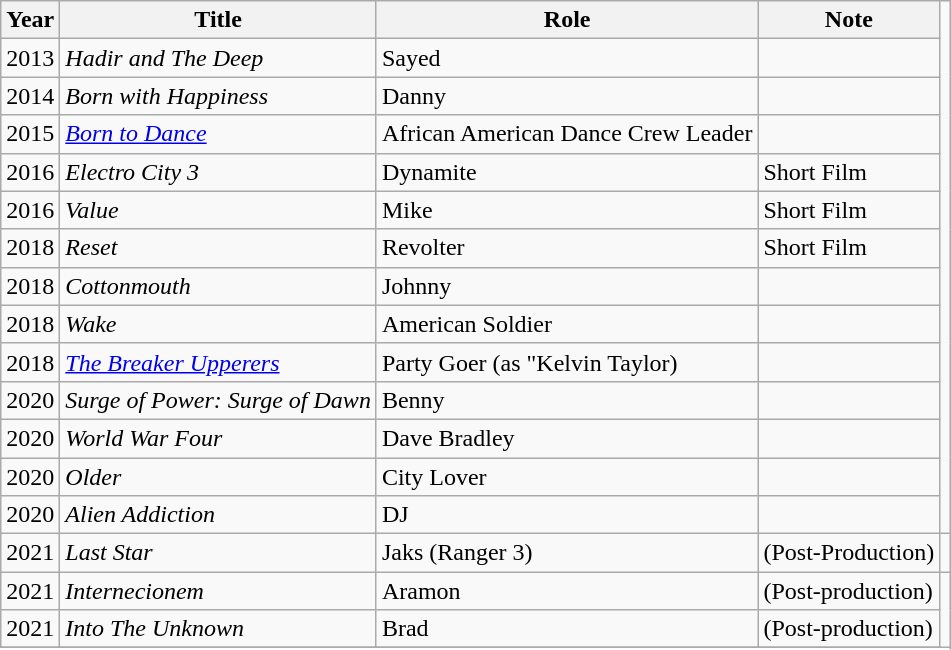<table class="wikitable">
<tr>
<th style="text-align: center; font-weight: bold;">Year</th>
<th style="text-align: center; font-weight: bold;">Title</th>
<th style="text-align: center; font-weight: bold;">Role</th>
<th style="text-align: center; font-weight: bold;">Note</th>
</tr>
<tr>
<td>2013</td>
<td><em>Hadir and The Deep</em></td>
<td>Sayed</td>
<td></td>
</tr>
<tr>
<td>2014</td>
<td><em>Born with Happiness</em></td>
<td>Danny</td>
<td></td>
</tr>
<tr>
<td>2015</td>
<td><a href='#'><em>Born to Dance</em></a></td>
<td>African American Dance Crew Leader</td>
<td></td>
</tr>
<tr>
<td>2016</td>
<td><em>Electro City 3</em></td>
<td>Dynamite</td>
<td>Short Film</td>
</tr>
<tr>
<td>2016</td>
<td><em>Value</em></td>
<td>Mike</td>
<td>Short Film</td>
</tr>
<tr>
<td>2018</td>
<td><em>Reset</em></td>
<td>Revolter</td>
<td>Short Film</td>
</tr>
<tr>
<td>2018</td>
<td><em>Cottonmouth</em></td>
<td>Johnny</td>
<td></td>
</tr>
<tr>
<td>2018</td>
<td><em>Wake</em></td>
<td>American Soldier</td>
<td></td>
</tr>
<tr>
<td>2018</td>
<td><em><a href='#'>The Breaker Upperers</a></em></td>
<td>Party Goer (as "Kelvin Taylor)</td>
<td></td>
</tr>
<tr>
<td>2020</td>
<td><em>Surge of Power: Surge of Dawn</em></td>
<td>Benny</td>
<td></td>
</tr>
<tr>
<td>2020</td>
<td><em>World War Four</em></td>
<td>Dave Bradley</td>
<td></td>
</tr>
<tr>
<td>2020</td>
<td><em>Older</em></td>
<td>City Lover</td>
<td></td>
</tr>
<tr>
<td>2020</td>
<td><em>Alien Addiction</em></td>
<td>DJ</td>
<td></td>
</tr>
<tr>
<td>2021</td>
<td><em>Last Star</em></td>
<td>Jaks (Ranger 3)</td>
<td>(Post-Production)</td>
<td></td>
</tr>
<tr>
<td>2021</td>
<td><em>Internecionem</em></td>
<td>Aramon</td>
<td>(Post-production)</td>
</tr>
<tr>
<td>2021</td>
<td><em>Into The Unknown</em></td>
<td>Brad</td>
<td>(Post-production)</td>
</tr>
<tr>
</tr>
</table>
